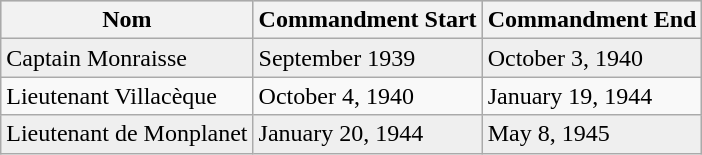<table class="wikitable">
<tr bgcolor="#CCCCCC">
<th>Nom</th>
<th>Commandment Start</th>
<th>Commandment End</th>
</tr>
<tr bgcolor="#EFEFEF">
<td>Captain Monraisse</td>
<td>September 1939</td>
<td>October 3, 1940</td>
</tr>
<tr -------->
<td>Lieutenant Villacèque</td>
<td>October 4, 1940</td>
<td>January 19, 1944</td>
</tr>
<tr bgcolor="#EFEFEF">
<td>Lieutenant de Monplanet</td>
<td>January 20, 1944</td>
<td>May 8, 1945</td>
</tr>
</table>
